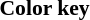<table class="toccolours mw-collapsible mw-collapsed" style="font-size: 90%; white-space: nowrap;">
<tr>
<td><strong>Color key</strong></td>
</tr>
<tr>
<td></td>
</tr>
<tr>
<td></td>
</tr>
<tr>
<td></td>
</tr>
<tr>
<td></td>
</tr>
<tr>
<td></td>
</tr>
<tr>
</tr>
</table>
